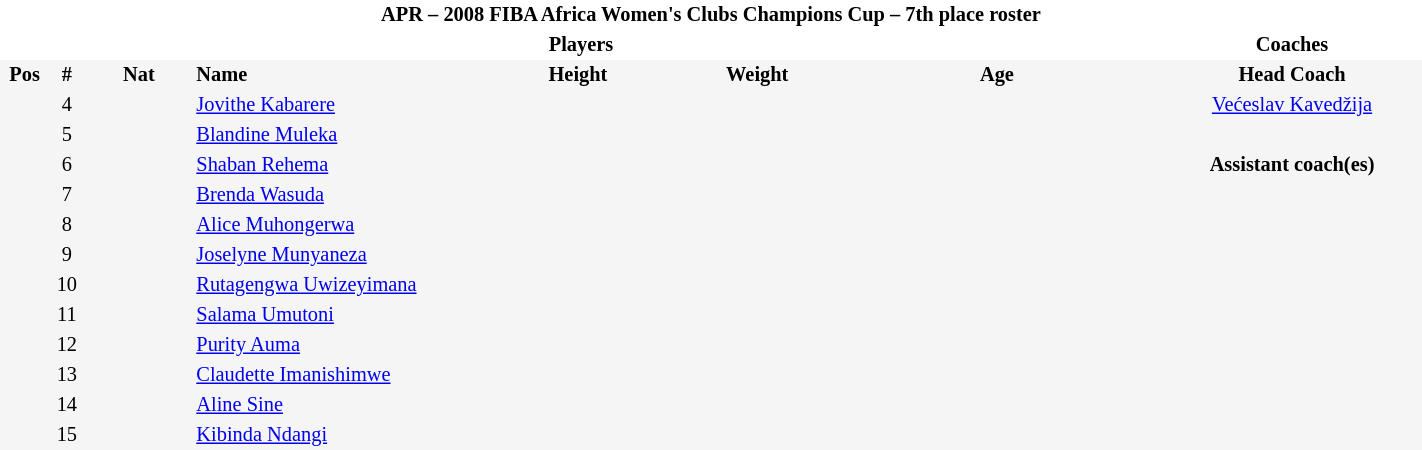<table border=0 cellpadding=2 cellspacing=0  |- bgcolor=#f5f5f5 style="text-align:center; font-size:85%;" width=75%>
<tr>
<td colspan="8" style="background: white; color: black"><strong>APR – 2008 FIBA Africa Women's Clubs Champions Cup – 7th place roster</strong></td>
</tr>
<tr>
<td colspan="7" style="background: white; color: black"><strong>Players</strong></td>
<td style="background: white; color: black"><strong>Coaches</strong></td>
</tr>
<tr style="background=#f5f5f5; color: black">
<th width=5px>Pos</th>
<th width=5px>#</th>
<th width=50px>Nat</th>
<th width=135px align=left>Name</th>
<th width=100px>Height</th>
<th width=70px>Weight</th>
<th width=160px>Age</th>
<th width=125px>Head Coach</th>
</tr>
<tr>
<td></td>
<td>4</td>
<td></td>
<td align=left><a href='#'>Jovithe Kabarere</a></td>
<td></td>
<td></td>
<td><span></span></td>
<td> <a href='#'>Većeslav Kavedžija</a></td>
</tr>
<tr>
<td></td>
<td>5</td>
<td></td>
<td align=left><a href='#'>Blandine Muleka</a></td>
<td></td>
<td></td>
<td><span></span></td>
</tr>
<tr>
<td></td>
<td>6</td>
<td></td>
<td align=left><a href='#'>Shaban Rehema</a></td>
<td></td>
<td></td>
<td><span></span></td>
<td><strong>Assistant coach(es)</strong></td>
</tr>
<tr>
<td></td>
<td>7</td>
<td></td>
<td align=left><a href='#'>Brenda Wasuda</a></td>
<td></td>
<td></td>
<td><span></span></td>
<td></td>
</tr>
<tr>
<td></td>
<td>8</td>
<td></td>
<td align=left><a href='#'>Alice Muhongerwa</a></td>
<td></td>
<td></td>
<td><span></span></td>
</tr>
<tr>
<td></td>
<td>9</td>
<td></td>
<td align=left><a href='#'>Joselyne Munyaneza</a></td>
<td></td>
<td></td>
<td><span></span></td>
</tr>
<tr>
<td></td>
<td>10</td>
<td></td>
<td align=left><a href='#'>Rutagengwa Uwizeyimana</a></td>
<td></td>
<td></td>
<td><span></span></td>
</tr>
<tr>
<td></td>
<td>11</td>
<td></td>
<td align=left><a href='#'>Salama Umutoni</a></td>
<td></td>
<td></td>
<td><span></span></td>
</tr>
<tr>
<td></td>
<td>12</td>
<td></td>
<td align=left><a href='#'>Purity Auma</a></td>
<td></td>
<td></td>
<td><span></span></td>
</tr>
<tr>
<td></td>
<td>13</td>
<td></td>
<td align=left><a href='#'>Claudette Imanishimwe</a></td>
<td></td>
<td></td>
<td><span></span></td>
</tr>
<tr>
<td></td>
<td>14</td>
<td></td>
<td align=left><a href='#'>Aline Sine</a></td>
<td></td>
<td></td>
<td><span></span></td>
</tr>
<tr>
<td></td>
<td>15</td>
<td></td>
<td align=left><a href='#'>Kibinda Ndangi</a></td>
<td></td>
<td></td>
<td><span></span></td>
</tr>
</table>
